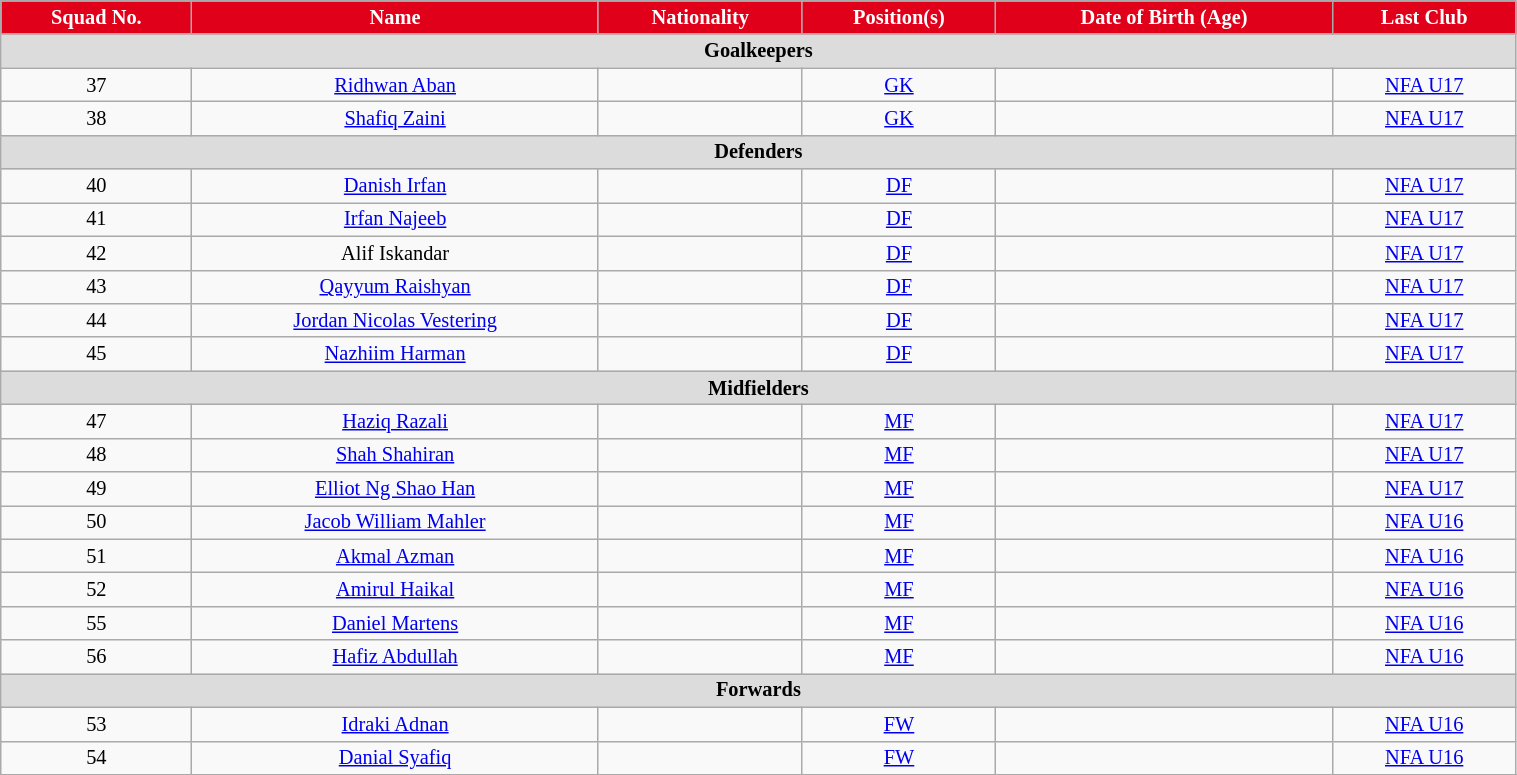<table class="wikitable" style="text-align:center; font-size:85%; width:80%;">
<tr>
<th style="background:#e1001a; color:white; text-align:center;">Squad No.</th>
<th style="background:#e1001a; color:white; text-align:center;">Name</th>
<th style="background:#e1001a; color:white; text-align:center;">Nationality</th>
<th style="background:#e1001a; color:white; text-align:center;">Position(s)</th>
<th style="background:#e1001a; color:white; text-align:center;">Date of Birth (Age)</th>
<th style="background:#e1001a; color:white; text-align:center;">Last Club</th>
</tr>
<tr>
<th colspan="6" style="background:#dcdcdc; text-align:center">Goalkeepers</th>
</tr>
<tr>
<td>37</td>
<td><a href='#'>Ridhwan Aban</a></td>
<td></td>
<td><a href='#'>GK</a></td>
<td></td>
<td><a href='#'>NFA U17</a></td>
</tr>
<tr>
<td>38</td>
<td><a href='#'>Shafiq Zaini</a></td>
<td></td>
<td><a href='#'>GK</a></td>
<td></td>
<td><a href='#'>NFA U17</a></td>
</tr>
<tr>
<th colspan="6" style="background:#dcdcdc; text-align:center">Defenders</th>
</tr>
<tr>
<td>40</td>
<td><a href='#'>Danish Irfan</a></td>
<td></td>
<td><a href='#'>DF</a></td>
<td></td>
<td><a href='#'>NFA U17</a></td>
</tr>
<tr>
<td>41</td>
<td><a href='#'>Irfan Najeeb</a></td>
<td></td>
<td><a href='#'>DF</a></td>
<td></td>
<td><a href='#'>NFA U17</a></td>
</tr>
<tr>
<td>42</td>
<td>Alif Iskandar</td>
<td></td>
<td><a href='#'>DF</a></td>
<td></td>
<td><a href='#'>NFA U17</a></td>
</tr>
<tr>
<td>43</td>
<td><a href='#'>Qayyum Raishyan</a></td>
<td></td>
<td><a href='#'>DF</a></td>
<td></td>
<td><a href='#'>NFA U17</a></td>
</tr>
<tr>
<td>44</td>
<td><a href='#'>Jordan Nicolas Vestering</a></td>
<td></td>
<td><a href='#'>DF</a></td>
<td></td>
<td><a href='#'>NFA U17</a></td>
</tr>
<tr>
<td>45</td>
<td><a href='#'>Nazhiim Harman</a></td>
<td></td>
<td><a href='#'>DF</a></td>
<td></td>
<td><a href='#'>NFA U17</a></td>
</tr>
<tr>
<th colspan="6" style="background:#dcdcdc; text-align:center">Midfielders</th>
</tr>
<tr>
<td>47</td>
<td><a href='#'>Haziq Razali</a></td>
<td></td>
<td><a href='#'>MF</a></td>
<td></td>
<td><a href='#'>NFA U17</a></td>
</tr>
<tr>
<td>48</td>
<td><a href='#'>Shah Shahiran</a></td>
<td></td>
<td><a href='#'>MF</a></td>
<td></td>
<td><a href='#'>NFA U17</a></td>
</tr>
<tr>
<td>49</td>
<td><a href='#'>Elliot Ng Shao Han</a></td>
<td></td>
<td><a href='#'>MF</a></td>
<td></td>
<td><a href='#'>NFA U17</a></td>
</tr>
<tr>
<td>50</td>
<td><a href='#'>Jacob William Mahler</a></td>
<td></td>
<td><a href='#'>MF</a></td>
<td></td>
<td><a href='#'>NFA U16</a></td>
</tr>
<tr>
<td>51</td>
<td><a href='#'>Akmal Azman</a></td>
<td></td>
<td><a href='#'>MF</a></td>
<td></td>
<td><a href='#'>NFA U16</a></td>
</tr>
<tr>
<td>52</td>
<td><a href='#'>Amirul Haikal</a></td>
<td></td>
<td><a href='#'>MF</a></td>
<td></td>
<td><a href='#'>NFA U16</a></td>
</tr>
<tr>
<td>55</td>
<td><a href='#'>Daniel Martens</a></td>
<td></td>
<td><a href='#'>MF</a></td>
<td></td>
<td><a href='#'>NFA U16</a></td>
</tr>
<tr>
<td>56</td>
<td><a href='#'>Hafiz Abdullah</a></td>
<td></td>
<td><a href='#'>MF</a></td>
<td></td>
<td><a href='#'>NFA U16</a></td>
</tr>
<tr>
<th colspan="6" style="background:#dcdcdc; text-align:center">Forwards</th>
</tr>
<tr>
<td>53</td>
<td><a href='#'>Idraki Adnan</a></td>
<td></td>
<td><a href='#'>FW</a></td>
<td></td>
<td><a href='#'>NFA U16</a></td>
</tr>
<tr>
<td>54</td>
<td><a href='#'>Danial Syafiq</a></td>
<td></td>
<td><a href='#'>FW</a></td>
<td></td>
<td><a href='#'>NFA U16</a></td>
</tr>
<tr>
</tr>
</table>
